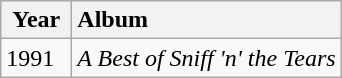<table class="wikitable">
<tr>
<th style="vertical-align:top; text-align:center; width:40px;">Year</th>
<th style="text-align:left; vertical-align:top;">Album</th>
</tr>
<tr style="vertical-align:top;">
<td style="text-align:left; ">1991</td>
<td style="text-align:left; "><em>A Best of Sniff 'n' the Tears</em></td>
</tr>
</table>
